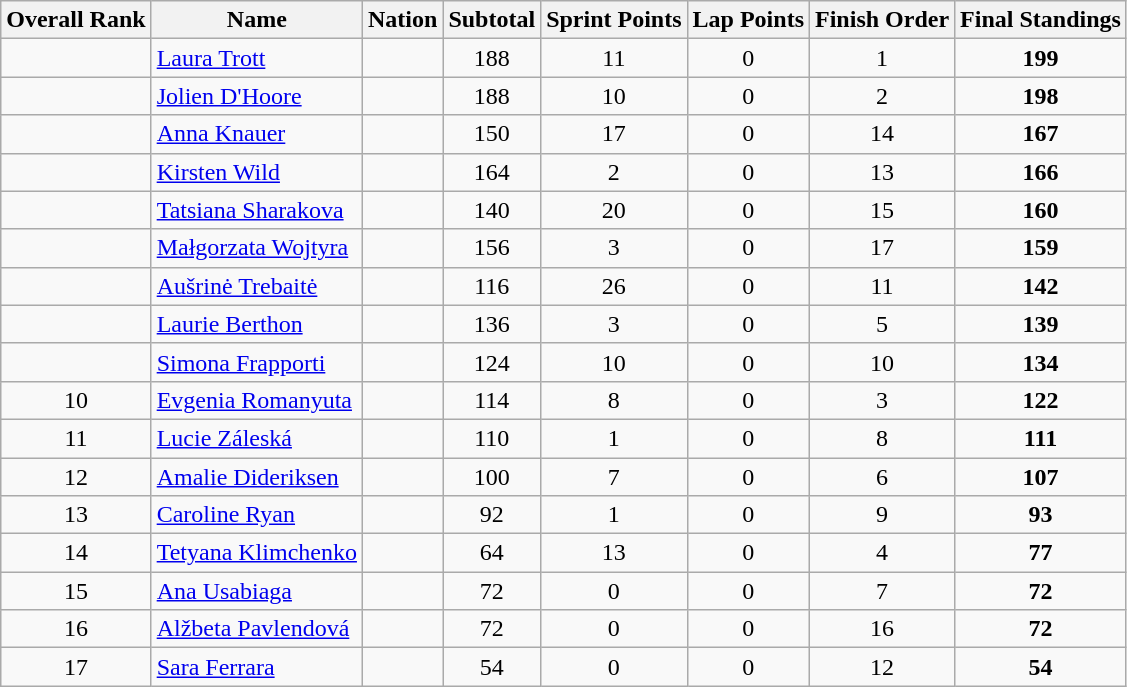<table class="wikitable sortable" style="text-align:center">
<tr>
<th>Overall Rank</th>
<th>Name</th>
<th>Nation</th>
<th>Subtotal</th>
<th>Sprint Points</th>
<th>Lap Points</th>
<th>Finish Order</th>
<th>Final Standings</th>
</tr>
<tr>
<td></td>
<td align=left><a href='#'>Laura Trott</a></td>
<td align=left></td>
<td>188</td>
<td>11</td>
<td>0</td>
<td>1</td>
<td><strong>199</strong></td>
</tr>
<tr>
<td></td>
<td align=left><a href='#'>Jolien D'Hoore</a></td>
<td align=left></td>
<td>188</td>
<td>10</td>
<td>0</td>
<td>2</td>
<td><strong>198</strong></td>
</tr>
<tr>
<td></td>
<td align=left><a href='#'>Anna Knauer</a></td>
<td align=left></td>
<td>150</td>
<td>17</td>
<td>0</td>
<td>14</td>
<td><strong>167</strong></td>
</tr>
<tr>
<td></td>
<td align=left><a href='#'>Kirsten Wild</a></td>
<td align=left></td>
<td>164</td>
<td>2</td>
<td>0</td>
<td>13</td>
<td><strong>166</strong></td>
</tr>
<tr>
<td></td>
<td align=left><a href='#'>Tatsiana Sharakova</a></td>
<td align=left></td>
<td>140</td>
<td>20</td>
<td>0</td>
<td>15</td>
<td><strong>160</strong></td>
</tr>
<tr>
<td></td>
<td align=left><a href='#'>Małgorzata Wojtyra</a></td>
<td align=left></td>
<td>156</td>
<td>3</td>
<td>0</td>
<td>17</td>
<td><strong>159</strong></td>
</tr>
<tr>
<td></td>
<td align=left><a href='#'>Aušrinė Trebaitė</a></td>
<td align=left></td>
<td>116</td>
<td>26</td>
<td>0</td>
<td>11</td>
<td><strong>142</strong></td>
</tr>
<tr>
<td></td>
<td align=left><a href='#'>Laurie Berthon</a></td>
<td align=left></td>
<td>136</td>
<td>3</td>
<td>0</td>
<td>5</td>
<td><strong>139</strong></td>
</tr>
<tr>
<td></td>
<td align=left><a href='#'>Simona Frapporti</a></td>
<td align=left></td>
<td>124</td>
<td>10</td>
<td>0</td>
<td>10</td>
<td><strong>134</strong></td>
</tr>
<tr>
<td>10</td>
<td align=left><a href='#'>Evgenia Romanyuta</a></td>
<td align=left></td>
<td>114</td>
<td>8</td>
<td>0</td>
<td>3</td>
<td><strong>122</strong></td>
</tr>
<tr>
<td>11</td>
<td align=left><a href='#'>Lucie Záleská</a></td>
<td align=left></td>
<td>110</td>
<td>1</td>
<td>0</td>
<td>8</td>
<td><strong>111</strong></td>
</tr>
<tr>
<td>12</td>
<td align=left><a href='#'>Amalie Dideriksen</a></td>
<td align=left></td>
<td>100</td>
<td>7</td>
<td>0</td>
<td>6</td>
<td><strong>107</strong></td>
</tr>
<tr>
<td>13</td>
<td align=left><a href='#'>Caroline Ryan</a></td>
<td align=left></td>
<td>92</td>
<td>1</td>
<td>0</td>
<td>9</td>
<td><strong>93</strong></td>
</tr>
<tr>
<td>14</td>
<td align=left><a href='#'>Tetyana Klimchenko</a></td>
<td align=left></td>
<td>64</td>
<td>13</td>
<td>0</td>
<td>4</td>
<td><strong>77</strong></td>
</tr>
<tr>
<td>15</td>
<td align=left><a href='#'>Ana Usabiaga</a></td>
<td align=left></td>
<td>72</td>
<td>0</td>
<td>0</td>
<td>7</td>
<td><strong>72</strong></td>
</tr>
<tr>
<td>16</td>
<td align=left><a href='#'>Alžbeta Pavlendová</a></td>
<td align=left></td>
<td>72</td>
<td>0</td>
<td>0</td>
<td>16</td>
<td><strong>72</strong></td>
</tr>
<tr>
<td>17</td>
<td align=left><a href='#'>Sara Ferrara</a></td>
<td align=left></td>
<td>54</td>
<td>0</td>
<td>0</td>
<td>12</td>
<td><strong>54</strong></td>
</tr>
</table>
